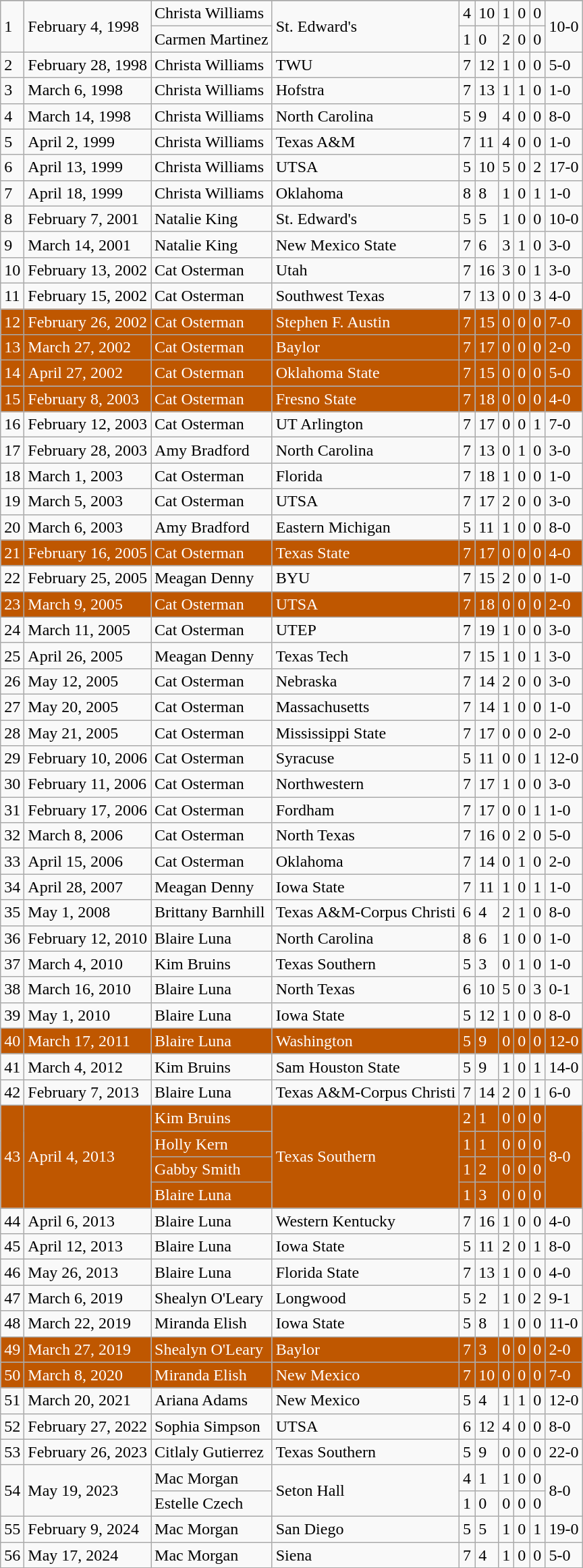<table class="wikitable">
<tr>
</tr>
<tr>
<td rowspan ="2">1</td>
<td rowspan ="2">February 4, 1998</td>
<td>Christa Williams</td>
<td rowspan ="2">St. Edward's</td>
<td>4</td>
<td>10</td>
<td>1</td>
<td>0</td>
<td>0</td>
<td rowspan ="2">10-0</td>
</tr>
<tr>
<td>Carmen Martinez</td>
<td>1</td>
<td>0</td>
<td>2</td>
<td>0</td>
<td>0</td>
</tr>
<tr>
<td>2</td>
<td>February 28, 1998</td>
<td>Christa Williams</td>
<td>TWU</td>
<td>7</td>
<td>12</td>
<td>1</td>
<td>0</td>
<td>0</td>
<td>5-0</td>
</tr>
<tr>
<td>3</td>
<td>March 6, 1998</td>
<td>Christa Williams</td>
<td>Hofstra</td>
<td>7</td>
<td>13</td>
<td>1</td>
<td>1</td>
<td>0</td>
<td>1-0</td>
</tr>
<tr>
<td>4</td>
<td>March 14, 1998</td>
<td>Christa Williams</td>
<td>North Carolina</td>
<td>5</td>
<td>9</td>
<td>4</td>
<td>0</td>
<td>0</td>
<td>8-0</td>
</tr>
<tr>
<td>5</td>
<td>April 2, 1999</td>
<td>Christa Williams</td>
<td>Texas A&M</td>
<td>7</td>
<td>11</td>
<td>4</td>
<td>0</td>
<td>0</td>
<td>1-0</td>
</tr>
<tr>
<td>6</td>
<td>April 13, 1999</td>
<td>Christa Williams</td>
<td>UTSA</td>
<td>5</td>
<td>10</td>
<td>5</td>
<td>0</td>
<td>2</td>
<td>17-0</td>
</tr>
<tr>
<td>7</td>
<td>April 18, 1999</td>
<td>Christa Williams</td>
<td>Oklahoma</td>
<td>8</td>
<td>8</td>
<td>1</td>
<td>0</td>
<td>1</td>
<td>1-0</td>
</tr>
<tr>
<td>8</td>
<td>February 7, 2001</td>
<td>Natalie King</td>
<td>St. Edward's</td>
<td>5</td>
<td>5</td>
<td>1</td>
<td>0</td>
<td>0</td>
<td>10-0</td>
</tr>
<tr>
<td>9</td>
<td>March 14, 2001</td>
<td>Natalie King</td>
<td>New Mexico State</td>
<td>7</td>
<td>6</td>
<td>3</td>
<td>1</td>
<td>0</td>
<td>3-0</td>
</tr>
<tr>
<td>10</td>
<td>February 13, 2002</td>
<td>Cat Osterman</td>
<td>Utah</td>
<td>7</td>
<td>16</td>
<td>3</td>
<td>0</td>
<td>1</td>
<td>3-0</td>
</tr>
<tr>
<td>11</td>
<td>February 15, 2002</td>
<td>Cat Osterman</td>
<td>Southwest Texas</td>
<td>7</td>
<td>13</td>
<td>0</td>
<td>0</td>
<td>3</td>
<td>4-0</td>
</tr>
<tr style= "background: #BF5700; color:white">
<td>12</td>
<td>February 26, 2002</td>
<td>Cat Osterman</td>
<td>Stephen F. Austin</td>
<td>7</td>
<td>15</td>
<td>0</td>
<td>0</td>
<td>0</td>
<td>7-0</td>
</tr>
<tr style= "background: #BF5700; color:white">
<td>13</td>
<td>March 27, 2002</td>
<td>Cat Osterman</td>
<td>Baylor</td>
<td>7</td>
<td>17</td>
<td>0</td>
<td>0</td>
<td>0</td>
<td>2-0</td>
</tr>
<tr style= "background: #BF5700; color:white">
<td>14</td>
<td>April 27, 2002</td>
<td>Cat Osterman</td>
<td>Oklahoma State</td>
<td>7</td>
<td>15</td>
<td>0</td>
<td>0</td>
<td>0</td>
<td>5-0</td>
</tr>
<tr style= "background: #BF5700; color:white">
<td>15</td>
<td>February 8, 2003</td>
<td>Cat Osterman</td>
<td>Fresno State</td>
<td>7</td>
<td>18</td>
<td>0</td>
<td>0</td>
<td>0</td>
<td>4-0</td>
</tr>
<tr>
<td>16</td>
<td>February 12, 2003</td>
<td>Cat Osterman</td>
<td>UT Arlington</td>
<td>7</td>
<td>17</td>
<td>0</td>
<td>0</td>
<td>1</td>
<td>7-0</td>
</tr>
<tr>
<td>17</td>
<td>February 28, 2003</td>
<td>Amy Bradford</td>
<td>North Carolina</td>
<td>7</td>
<td>13</td>
<td>0</td>
<td>1</td>
<td>0</td>
<td>3-0</td>
</tr>
<tr>
<td>18</td>
<td>March 1, 2003</td>
<td>Cat Osterman</td>
<td>Florida</td>
<td>7</td>
<td>18</td>
<td>1</td>
<td>0</td>
<td>0</td>
<td>1-0</td>
</tr>
<tr>
<td>19</td>
<td>March 5, 2003</td>
<td>Cat Osterman</td>
<td>UTSA</td>
<td>7</td>
<td>17</td>
<td>2</td>
<td>0</td>
<td>0</td>
<td>3-0</td>
</tr>
<tr>
<td>20</td>
<td>March 6, 2003</td>
<td>Amy Bradford</td>
<td>Eastern Michigan</td>
<td>5</td>
<td>11</td>
<td>1</td>
<td>0</td>
<td>0</td>
<td>8-0</td>
</tr>
<tr style= "background: #BF5700; color:white">
<td>21</td>
<td>February 16, 2005</td>
<td>Cat Osterman</td>
<td>Texas State</td>
<td>7</td>
<td>17</td>
<td>0</td>
<td>0</td>
<td>0</td>
<td>4-0</td>
</tr>
<tr>
<td>22</td>
<td>February 25, 2005</td>
<td>Meagan Denny</td>
<td>BYU</td>
<td>7</td>
<td>15</td>
<td>2</td>
<td>0</td>
<td>0</td>
<td>1-0</td>
</tr>
<tr style= "background: #BF5700; color:white">
<td>23</td>
<td>March 9, 2005</td>
<td>Cat Osterman</td>
<td>UTSA</td>
<td>7</td>
<td>18</td>
<td>0</td>
<td>0</td>
<td>0</td>
<td>2-0</td>
</tr>
<tr>
<td>24</td>
<td>March 11, 2005</td>
<td>Cat Osterman</td>
<td>UTEP</td>
<td>7</td>
<td>19</td>
<td>1</td>
<td>0</td>
<td>0</td>
<td>3-0</td>
</tr>
<tr>
<td>25</td>
<td>April 26, 2005</td>
<td>Meagan Denny</td>
<td>Texas Tech</td>
<td>7</td>
<td>15</td>
<td>1</td>
<td>0</td>
<td>1</td>
<td>3-0</td>
</tr>
<tr>
<td>26</td>
<td>May 12, 2005</td>
<td>Cat Osterman</td>
<td>Nebraska</td>
<td>7</td>
<td>14</td>
<td>2</td>
<td>0</td>
<td>0</td>
<td>3-0</td>
</tr>
<tr>
<td>27</td>
<td>May 20, 2005</td>
<td>Cat Osterman</td>
<td>Massachusetts</td>
<td>7</td>
<td>14</td>
<td>1</td>
<td>0</td>
<td>0</td>
<td>1-0</td>
</tr>
<tr>
<td>28</td>
<td>May 21, 2005</td>
<td>Cat Osterman</td>
<td>Mississippi State</td>
<td>7</td>
<td>17</td>
<td>0</td>
<td>0</td>
<td>0</td>
<td>2-0</td>
</tr>
<tr>
<td>29</td>
<td>February 10, 2006</td>
<td>Cat Osterman</td>
<td>Syracuse</td>
<td>5</td>
<td>11</td>
<td>0</td>
<td>0</td>
<td>1</td>
<td>12-0</td>
</tr>
<tr>
<td>30</td>
<td>February 11, 2006</td>
<td>Cat Osterman</td>
<td>Northwestern</td>
<td>7</td>
<td>17</td>
<td>1</td>
<td>0</td>
<td>0</td>
<td>3-0</td>
</tr>
<tr>
<td>31</td>
<td>February 17, 2006</td>
<td>Cat Osterman</td>
<td>Fordham</td>
<td>7</td>
<td>17</td>
<td>0</td>
<td>0</td>
<td>1</td>
<td>1-0</td>
</tr>
<tr>
<td>32</td>
<td>March 8, 2006</td>
<td>Cat Osterman</td>
<td>North Texas</td>
<td>7</td>
<td>16</td>
<td>0</td>
<td>2</td>
<td>0</td>
<td>5-0</td>
</tr>
<tr>
<td>33</td>
<td>April 15, 2006</td>
<td>Cat Osterman</td>
<td>Oklahoma</td>
<td>7</td>
<td>14</td>
<td>0</td>
<td>1</td>
<td>0</td>
<td>2-0</td>
</tr>
<tr>
<td>34</td>
<td>April 28, 2007</td>
<td>Meagan Denny</td>
<td>Iowa State</td>
<td>7</td>
<td>11</td>
<td>1</td>
<td>0</td>
<td>1</td>
<td>1-0</td>
</tr>
<tr>
<td>35</td>
<td>May 1, 2008</td>
<td>Brittany Barnhill</td>
<td>Texas A&M-Corpus Christi</td>
<td>6</td>
<td>4</td>
<td>2</td>
<td>1</td>
<td>0</td>
<td>8-0</td>
</tr>
<tr>
<td>36</td>
<td>February 12, 2010</td>
<td>Blaire Luna</td>
<td>North Carolina</td>
<td>8</td>
<td>6</td>
<td>1</td>
<td>0</td>
<td>0</td>
<td>1-0</td>
</tr>
<tr>
<td>37</td>
<td>March 4, 2010</td>
<td>Kim Bruins</td>
<td>Texas Southern</td>
<td>5</td>
<td>3</td>
<td>0</td>
<td>1</td>
<td>0</td>
<td>1-0</td>
</tr>
<tr>
<td>38</td>
<td>March 16, 2010</td>
<td>Blaire Luna</td>
<td>North Texas</td>
<td>6</td>
<td>10</td>
<td>5</td>
<td>0</td>
<td>3</td>
<td>0-1</td>
</tr>
<tr>
<td>39</td>
<td>May 1, 2010</td>
<td>Blaire Luna</td>
<td>Iowa State</td>
<td>5</td>
<td>12</td>
<td>1</td>
<td>0</td>
<td>0</td>
<td>8-0</td>
</tr>
<tr style= "background: #BF5700; color:white">
<td>40</td>
<td>March 17, 2011</td>
<td>Blaire Luna</td>
<td>Washington</td>
<td>5</td>
<td>9</td>
<td>0</td>
<td>0</td>
<td>0</td>
<td>12-0</td>
</tr>
<tr>
<td>41</td>
<td>March 4, 2012</td>
<td>Kim Bruins</td>
<td>Sam Houston State</td>
<td>5</td>
<td>9</td>
<td>1</td>
<td>0</td>
<td>1</td>
<td>14-0</td>
</tr>
<tr>
<td>42</td>
<td>February 7, 2013</td>
<td>Blaire Luna</td>
<td>Texas A&M-Corpus Christi</td>
<td>7</td>
<td>14</td>
<td>2</td>
<td>0</td>
<td>1</td>
<td>6-0</td>
</tr>
<tr style= "background: #BF5700; color:white">
<td rowspan ="4">43</td>
<td rowspan ="4">April 4, 2013</td>
<td>Kim Bruins</td>
<td rowspan ="4">Texas Southern</td>
<td>2</td>
<td>1</td>
<td>0</td>
<td>0</td>
<td>0</td>
<td rowspan ="4">8-0</td>
</tr>
<tr style= "background: #BF5700; color:white">
<td>Holly Kern</td>
<td>1</td>
<td>1</td>
<td>0</td>
<td>0</td>
<td>0</td>
</tr>
<tr style= "background: #BF5700; color:white">
<td>Gabby Smith</td>
<td>1</td>
<td>2</td>
<td>0</td>
<td>0</td>
<td>0</td>
</tr>
<tr style= "background: #BF5700; color:white">
<td>Blaire Luna</td>
<td>1</td>
<td>3</td>
<td>0</td>
<td>0</td>
<td>0</td>
</tr>
<tr>
<td>44</td>
<td>April 6, 2013</td>
<td>Blaire Luna</td>
<td>Western Kentucky</td>
<td>7</td>
<td>16</td>
<td>1</td>
<td>0</td>
<td>0</td>
<td>4-0</td>
</tr>
<tr>
<td>45</td>
<td>April 12, 2013</td>
<td>Blaire Luna</td>
<td>Iowa State</td>
<td>5</td>
<td>11</td>
<td>2</td>
<td>0</td>
<td>1</td>
<td>8-0</td>
</tr>
<tr />
<td>46</td>
<td>May 26, 2013</td>
<td>Blaire Luna</td>
<td>Florida State</td>
<td>7</td>
<td>13</td>
<td>1</td>
<td>0</td>
<td>0</td>
<td>4-0</td>
</tr>
<tr>
<td>47</td>
<td>March 6, 2019</td>
<td>Shealyn O'Leary</td>
<td>Longwood</td>
<td>5</td>
<td>2</td>
<td>1</td>
<td>0</td>
<td>2</td>
<td>9-1</td>
</tr>
<tr>
<td>48</td>
<td>March 22, 2019</td>
<td>Miranda Elish</td>
<td>Iowa State</td>
<td>5</td>
<td>8</td>
<td>1</td>
<td>0</td>
<td>0</td>
<td>11-0</td>
</tr>
<tr style= "background: #BF5700; color:white">
<td>49</td>
<td>March 27, 2019</td>
<td>Shealyn O'Leary</td>
<td>Baylor</td>
<td>7</td>
<td>3</td>
<td>0</td>
<td>0</td>
<td>0</td>
<td>2-0</td>
</tr>
<tr style= "background: #BF5700; color:white">
<td>50</td>
<td>March 8, 2020</td>
<td>Miranda Elish</td>
<td>New Mexico</td>
<td>7</td>
<td>10</td>
<td>0</td>
<td>0</td>
<td>0</td>
<td>7-0</td>
</tr>
<tr>
<td>51</td>
<td>March 20, 2021</td>
<td>Ariana Adams</td>
<td>New Mexico</td>
<td>5</td>
<td>4</td>
<td>1</td>
<td>1</td>
<td>0</td>
<td>12-0</td>
</tr>
<tr>
<td>52</td>
<td>February 27, 2022</td>
<td>Sophia Simpson</td>
<td>UTSA</td>
<td>6</td>
<td>12</td>
<td>4</td>
<td>0</td>
<td>0</td>
<td>8-0</td>
</tr>
<tr>
<td>53</td>
<td>February 26, 2023</td>
<td>Citlaly Gutierrez</td>
<td>Texas Southern</td>
<td>5</td>
<td>9</td>
<td>0</td>
<td>0</td>
<td>0</td>
<td>22-0</td>
</tr>
<tr>
<td rowspan ="2">54</td>
<td rowspan ="2">May 19, 2023</td>
<td>Mac Morgan</td>
<td rowspan ="2">Seton Hall</td>
<td>4</td>
<td>1</td>
<td>1</td>
<td>0</td>
<td>0</td>
<td rowspan ="2">8-0</td>
</tr>
<tr>
<td>Estelle Czech</td>
<td>1</td>
<td>0</td>
<td>0</td>
<td>0</td>
<td>0</td>
</tr>
<tr>
<td>55</td>
<td>February 9, 2024</td>
<td>Mac Morgan</td>
<td>San Diego</td>
<td>5</td>
<td>5</td>
<td>1</td>
<td>0</td>
<td>1</td>
<td>19-0</td>
</tr>
<tr>
<td>56</td>
<td>May 17, 2024</td>
<td>Mac Morgan</td>
<td>Siena</td>
<td>7</td>
<td>4</td>
<td>1</td>
<td>0</td>
<td>0</td>
<td>5-0</td>
</tr>
</table>
